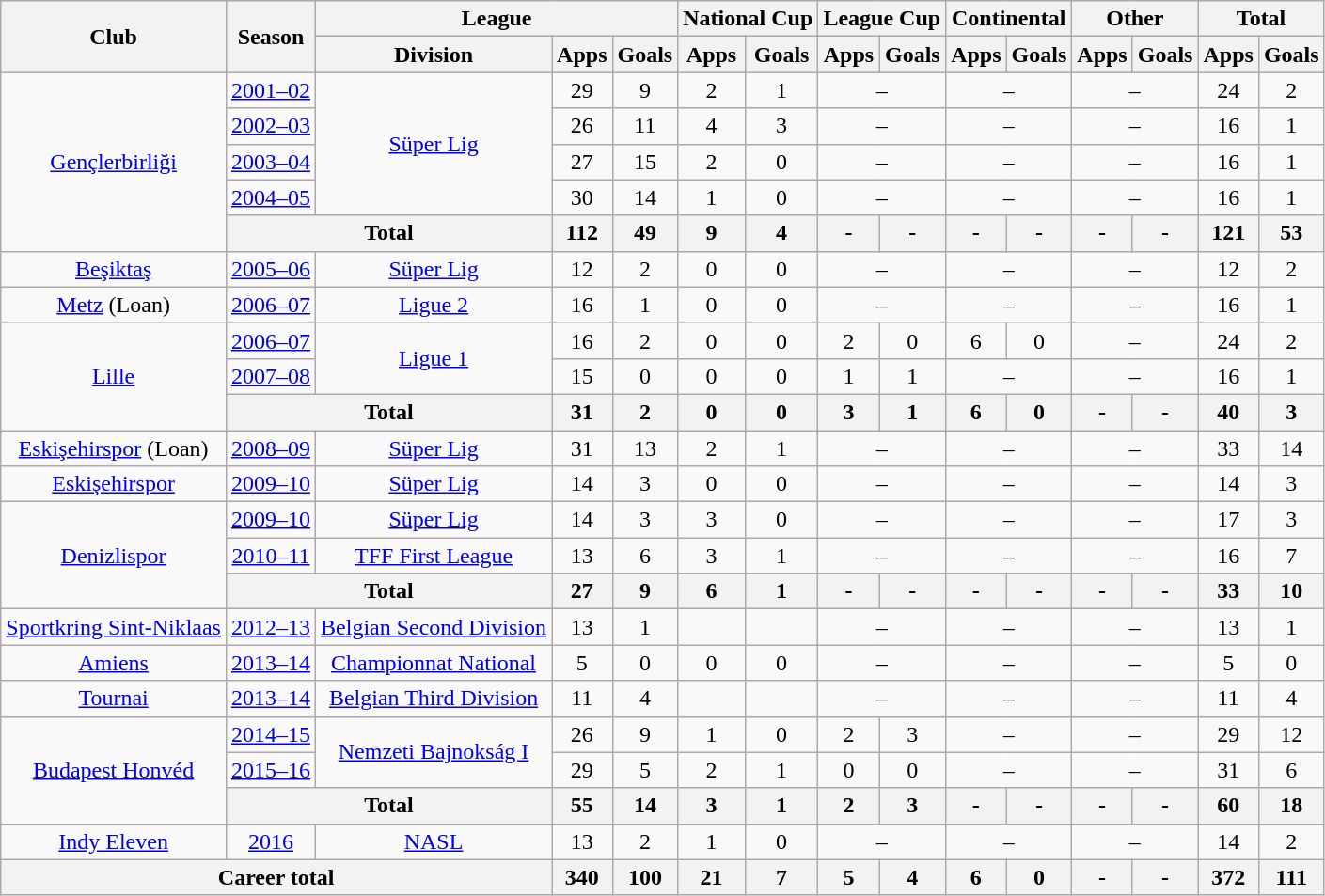<table class="wikitable" style="text-align: center;">
<tr>
<th rowspan="2">Club</th>
<th rowspan="2">Season</th>
<th colspan="3">League</th>
<th colspan="2">National Cup</th>
<th colspan="2">League Cup</th>
<th colspan="2">Continental</th>
<th colspan="2">Other</th>
<th colspan="2">Total</th>
</tr>
<tr>
<th>Division</th>
<th>Apps</th>
<th>Goals</th>
<th>Apps</th>
<th>Goals</th>
<th>Apps</th>
<th>Goals</th>
<th>Apps</th>
<th>Goals</th>
<th>Apps</th>
<th>Goals</th>
<th>Apps</th>
<th>Goals</th>
</tr>
<tr>
<td rowspan="5" valign="center"><a href='#'>Gençlerbirliği</a></td>
<td><a href='#'>2001–02</a></td>
<td rowspan="4" valign="center"><a href='#'>Süper Lig</a></td>
<td>29</td>
<td>9</td>
<td>2</td>
<td>1</td>
<td colspan="2">–</td>
<td colspan="2">–</td>
<td colspan="2">–</td>
<td>24</td>
<td>2</td>
</tr>
<tr>
<td><a href='#'>2002–03</a></td>
<td>26</td>
<td>11</td>
<td>4</td>
<td>3</td>
<td colspan="2">–</td>
<td colspan="2">–</td>
<td colspan="2">–</td>
<td>16</td>
<td>1</td>
</tr>
<tr>
<td><a href='#'>2003–04</a></td>
<td>27</td>
<td>15</td>
<td>2</td>
<td>0</td>
<td colspan="2">–</td>
<td colspan="2">–</td>
<td colspan="2">–</td>
<td>16</td>
<td>1</td>
</tr>
<tr>
<td><a href='#'>2004–05</a></td>
<td>30</td>
<td>14</td>
<td>1</td>
<td>0</td>
<td colspan="2">–</td>
<td colspan="2">–</td>
<td colspan="2">–</td>
<td>16</td>
<td>1</td>
</tr>
<tr>
<th colspan="2">Total</th>
<th>112</th>
<th>49</th>
<th>9</th>
<th>4</th>
<th>-</th>
<th>-</th>
<th>-</th>
<th>-</th>
<th>-</th>
<th>-</th>
<th>121</th>
<th>53</th>
</tr>
<tr>
<td valign="center"><a href='#'>Beşiktaş</a></td>
<td><a href='#'>2005–06</a></td>
<td><a href='#'>Süper Lig</a></td>
<td>12</td>
<td>2</td>
<td>0</td>
<td>0</td>
<td colspan="2">–</td>
<td colspan="2">–</td>
<td colspan="2">–</td>
<td>12</td>
<td>2</td>
</tr>
<tr>
<td valign="center"><a href='#'>Metz</a> (Loan)</td>
<td><a href='#'>2006–07</a></td>
<td><a href='#'>Ligue 2</a></td>
<td>16</td>
<td>1</td>
<td>0</td>
<td>0</td>
<td colspan="2">–</td>
<td colspan="2">–</td>
<td colspan="2">–</td>
<td>16</td>
<td>1</td>
</tr>
<tr>
<td rowspan="3" valign="center"><a href='#'>Lille</a></td>
<td><a href='#'>2006–07</a></td>
<td rowspan="2" valign="center"><a href='#'>Ligue 1</a></td>
<td>16</td>
<td>2</td>
<td>0</td>
<td>0</td>
<td>2</td>
<td>0</td>
<td>6</td>
<td>0</td>
<td colspan="2">–</td>
<td>24</td>
<td>2</td>
</tr>
<tr>
<td><a href='#'>2007–08</a></td>
<td>15</td>
<td>0</td>
<td>0</td>
<td>0</td>
<td>1</td>
<td>1</td>
<td colspan="2">–</td>
<td colspan="2">–</td>
<td>16</td>
<td>1</td>
</tr>
<tr>
<th colspan="2">Total</th>
<th>31</th>
<th>2</th>
<th>0</th>
<th>0</th>
<th>3</th>
<th>1</th>
<th>6</th>
<th>0</th>
<th>-</th>
<th>-</th>
<th>40</th>
<th>3</th>
</tr>
<tr>
<td valign="center"><a href='#'>Eskişehirspor</a> (Loan)</td>
<td><a href='#'>2008–09</a></td>
<td><a href='#'>Süper Lig</a></td>
<td>31</td>
<td>13</td>
<td>2</td>
<td>1</td>
<td colspan="2">–</td>
<td colspan="2">–</td>
<td colspan="2">–</td>
<td>33</td>
<td>14</td>
</tr>
<tr>
<td valign="center"><a href='#'>Eskişehirspor</a></td>
<td><a href='#'>2009–10</a></td>
<td><a href='#'>Süper Lig</a></td>
<td>14</td>
<td>3</td>
<td>0</td>
<td>0</td>
<td colspan="2">–</td>
<td colspan="2">–</td>
<td colspan="2">–</td>
<td>14</td>
<td>3</td>
</tr>
<tr>
<td rowspan="3" valign="center"><a href='#'>Denizlispor</a></td>
<td><a href='#'>2009–10</a></td>
<td><a href='#'>Süper Lig</a></td>
<td>14</td>
<td>3</td>
<td>3</td>
<td>0</td>
<td colspan="2">–</td>
<td colspan="2">–</td>
<td colspan="2">–</td>
<td>17</td>
<td>3</td>
</tr>
<tr>
<td><a href='#'>2010–11</a></td>
<td><a href='#'>TFF First League</a></td>
<td>13</td>
<td>6</td>
<td>3</td>
<td>1</td>
<td colspan="2">–</td>
<td colspan="2">–</td>
<td colspan="2">–</td>
<td>16</td>
<td>7</td>
</tr>
<tr>
<th colspan="2">Total</th>
<th>27</th>
<th>9</th>
<th>6</th>
<th>1</th>
<th>-</th>
<th>-</th>
<th>-</th>
<th>-</th>
<th>-</th>
<th>-</th>
<th>33</th>
<th>10</th>
</tr>
<tr>
<td valign="center"><a href='#'>Sportkring Sint-Niklaas</a></td>
<td><a href='#'>2012–13</a></td>
<td><a href='#'>Belgian Second Division</a></td>
<td>13</td>
<td>1</td>
<td></td>
<td></td>
<td colspan="2">–</td>
<td colspan="2">–</td>
<td colspan="2">–</td>
<td>13</td>
<td>1</td>
</tr>
<tr>
<td valign="center"><a href='#'>Amiens</a></td>
<td><a href='#'>2013–14</a></td>
<td><a href='#'>Championnat National</a></td>
<td>5</td>
<td>0</td>
<td>0</td>
<td>0</td>
<td colspan="2">–</td>
<td colspan="2">–</td>
<td colspan="2">–</td>
<td>5</td>
<td>0</td>
</tr>
<tr>
<td valign="center"><a href='#'>Tournai</a></td>
<td><a href='#'>2013–14</a></td>
<td><a href='#'>Belgian Third Division</a></td>
<td>11</td>
<td>4</td>
<td></td>
<td></td>
<td colspan="2">–</td>
<td colspan="2">–</td>
<td colspan="2">–</td>
<td>11</td>
<td>4</td>
</tr>
<tr>
<td rowspan="3" valign="center"><a href='#'>Budapest Honvéd</a></td>
<td><a href='#'>2014–15</a></td>
<td rowspan="2" valign="center"><a href='#'>Nemzeti Bajnokság I</a></td>
<td>26</td>
<td>9</td>
<td>1</td>
<td>0</td>
<td>2</td>
<td>3</td>
<td colspan="2">–</td>
<td colspan="2">–</td>
<td>29</td>
<td>12</td>
</tr>
<tr>
<td><a href='#'>2015–16</a></td>
<td>29</td>
<td>5</td>
<td>2</td>
<td>1</td>
<td>0</td>
<td>0</td>
<td colspan="2">–</td>
<td colspan="2">–</td>
<td>31</td>
<td>6</td>
</tr>
<tr>
<th colspan="2">Total</th>
<th>55</th>
<th>14</th>
<th>3</th>
<th>1</th>
<th>2</th>
<th>3</th>
<th>-</th>
<th>-</th>
<th>-</th>
<th>-</th>
<th>60</th>
<th>18</th>
</tr>
<tr>
<td valign="center"><a href='#'>Indy Eleven</a></td>
<td><a href='#'>2016</a></td>
<td><a href='#'>NASL</a></td>
<td>13</td>
<td>2</td>
<td>1</td>
<td>0</td>
<td colspan="2">–</td>
<td colspan="2">–</td>
<td colspan="2">–</td>
<td>14</td>
<td>2</td>
</tr>
<tr>
<th colspan="3">Career total</th>
<th>340</th>
<th>100</th>
<th>21</th>
<th>7</th>
<th>5</th>
<th>4</th>
<th>6</th>
<th>0</th>
<th>-</th>
<th>-</th>
<th>372</th>
<th>111</th>
</tr>
</table>
